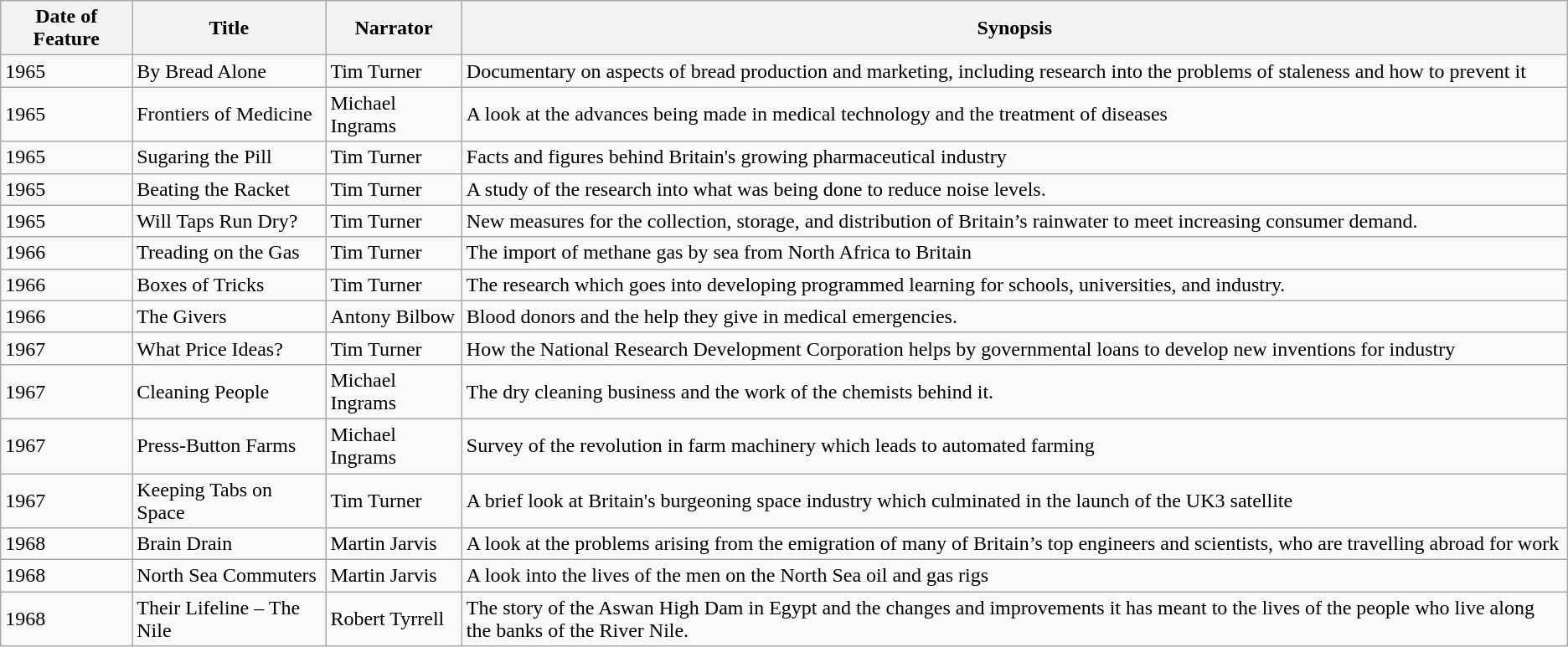<table class="wikitable">
<tr>
<th>Date of Feature</th>
<th>Title</th>
<th>Narrator</th>
<th>Synopsis</th>
</tr>
<tr>
<td>1965</td>
<td>By Bread Alone</td>
<td>Tim Turner</td>
<td>Documentary on aspects of bread production and marketing, including research into the problems of staleness and how to prevent it</td>
</tr>
<tr>
<td>1965</td>
<td>Frontiers of Medicine</td>
<td>Michael Ingrams</td>
<td>A look at the advances being made in medical technology and the treatment of diseases</td>
</tr>
<tr>
<td>1965</td>
<td>Sugaring the Pill</td>
<td>Tim Turner</td>
<td>Facts and figures behind Britain's growing pharmaceutical industry</td>
</tr>
<tr>
<td>1965</td>
<td>Beating the Racket</td>
<td>Tim Turner</td>
<td>A study of the research into what was being done to reduce noise levels.</td>
</tr>
<tr>
<td>1965</td>
<td>Will Taps Run Dry?</td>
<td>Tim Turner</td>
<td>New measures for the collection, storage, and distribution of Britain’s rainwater to meet increasing consumer demand.</td>
</tr>
<tr>
<td>1966</td>
<td>Treading on the Gas</td>
<td>Tim Turner</td>
<td>The import of methane gas by sea from North Africa to Britain</td>
</tr>
<tr>
<td>1966</td>
<td>Boxes of Tricks</td>
<td>Tim Turner</td>
<td>The research which goes into developing programmed learning for schools, universities, and industry.</td>
</tr>
<tr>
<td>1966</td>
<td>The Givers</td>
<td>Antony Bilbow</td>
<td>Blood donors and the help they give in medical emergencies.</td>
</tr>
<tr>
<td>1967</td>
<td>What Price Ideas?</td>
<td>Tim Turner</td>
<td>How the National Research Development Corporation helps by governmental loans to develop new inventions for industry</td>
</tr>
<tr>
<td>1967</td>
<td>Cleaning People</td>
<td>Michael Ingrams</td>
<td>The dry cleaning business and the work of the chemists behind it.</td>
</tr>
<tr>
<td>1967</td>
<td>Press-Button Farms</td>
<td>Michael Ingrams</td>
<td>Survey of the revolution in farm machinery which leads to automated farming</td>
</tr>
<tr>
<td>1967</td>
<td>Keeping Tabs on Space</td>
<td>Tim Turner</td>
<td>A brief look at Britain's burgeoning space industry which culminated in the launch of the UK3 satellite</td>
</tr>
<tr>
<td>1968</td>
<td>Brain Drain</td>
<td>Martin Jarvis</td>
<td>A look at the problems arising from the emigration of many of Britain’s top engineers and scientists, who are travelling abroad for work</td>
</tr>
<tr>
<td>1968</td>
<td>North Sea Commuters</td>
<td>Martin Jarvis</td>
<td>A look into the lives of the men on the North Sea oil and gas rigs</td>
</tr>
<tr>
<td>1968</td>
<td>Their Lifeline – The Nile</td>
<td>Robert Tyrrell</td>
<td>The story of the Aswan High Dam in Egypt and the changes and improvements it has meant to the lives of the people who live along the banks of the River Nile.</td>
</tr>
</table>
